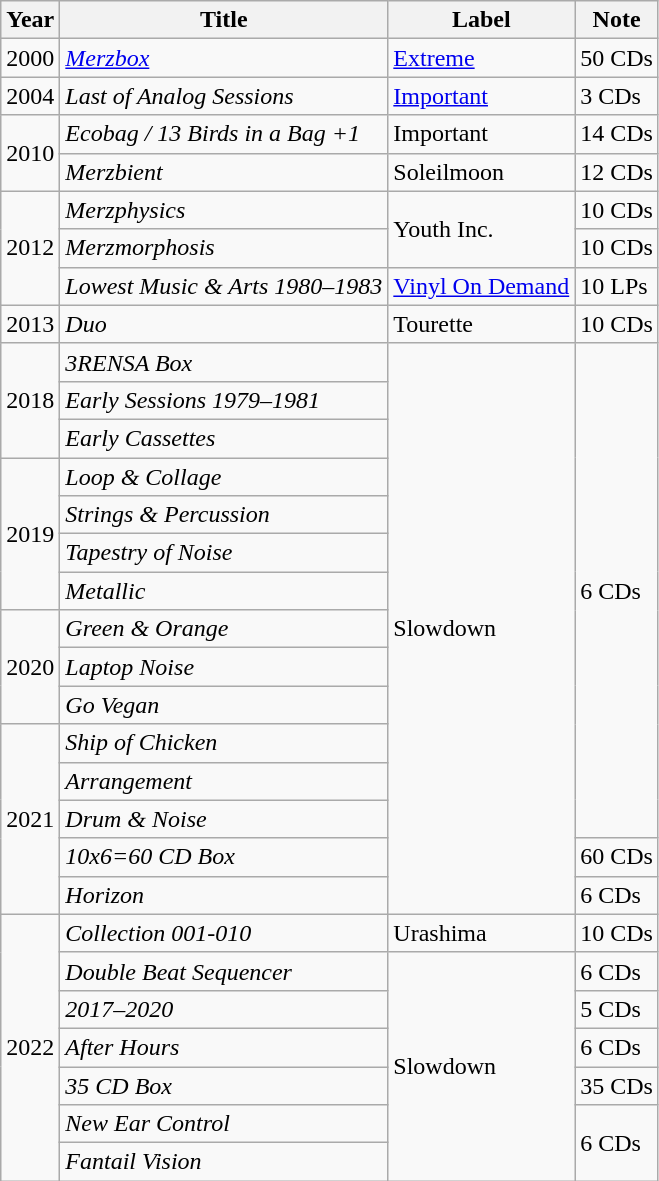<table class="wikitable">
<tr>
<th>Year</th>
<th>Title</th>
<th>Label</th>
<th>Note</th>
</tr>
<tr>
<td>2000</td>
<td><em><a href='#'>Merzbox</a></em></td>
<td><a href='#'>Extreme</a></td>
<td>50 CDs</td>
</tr>
<tr>
<td>2004</td>
<td><em>Last of Analog Sessions</em></td>
<td><a href='#'>Important</a></td>
<td>3 CDs</td>
</tr>
<tr>
<td rowspan="2">2010</td>
<td><em>Ecobag / 13 Birds in a Bag +1</em></td>
<td>Important</td>
<td>14 CDs</td>
</tr>
<tr>
<td><em>Merzbient</em></td>
<td>Soleilmoon</td>
<td>12 CDs</td>
</tr>
<tr>
<td rowspan="3">2012</td>
<td><em>Merzphysics</em></td>
<td rowspan="2">Youth Inc.</td>
<td>10 CDs</td>
</tr>
<tr>
<td><em>Merzmorphosis</em></td>
<td>10 CDs</td>
</tr>
<tr>
<td><em>Lowest Music & Arts 1980–1983</em></td>
<td><a href='#'>Vinyl On Demand</a></td>
<td>10 LPs</td>
</tr>
<tr>
<td>2013</td>
<td><em>Duo</em></td>
<td>Tourette</td>
<td>10 CDs</td>
</tr>
<tr>
<td rowspan="3">2018</td>
<td><em>3RENSA Box</em></td>
<td rowspan="15">Slowdown</td>
<td rowspan="13">6 CDs</td>
</tr>
<tr>
<td><em>Early Sessions 1979–1981</em></td>
</tr>
<tr>
<td><em>Early Cassettes</em></td>
</tr>
<tr>
<td rowspan="4">2019</td>
<td><em>Loop & Collage</em></td>
</tr>
<tr>
<td><em>Strings & Percussion</em></td>
</tr>
<tr>
<td><em>Tapestry of Noise</em></td>
</tr>
<tr>
<td><em>Metallic</em></td>
</tr>
<tr>
<td rowspan="3">2020</td>
<td><em>Green & Orange</em></td>
</tr>
<tr>
<td><em>Laptop Noise</em></td>
</tr>
<tr>
<td><em>Go Vegan</em></td>
</tr>
<tr>
<td rowspan="5">2021</td>
<td><em>Ship of Chicken</em></td>
</tr>
<tr>
<td><em>Arrangement</em></td>
</tr>
<tr>
<td><em>Drum & Noise</em></td>
</tr>
<tr>
<td><em>10x6=60 CD Box</em></td>
<td>60 CDs</td>
</tr>
<tr>
<td><em>Horizon</em></td>
<td>6 CDs</td>
</tr>
<tr>
<td rowspan="7">2022</td>
<td><em>Collection 001-010</em></td>
<td>Urashima</td>
<td>10 CDs</td>
</tr>
<tr>
<td><em>Double Beat Sequencer</em></td>
<td rowspan="6">Slowdown</td>
<td>6 CDs</td>
</tr>
<tr>
<td><em>2017–2020</em></td>
<td>5 CDs</td>
</tr>
<tr>
<td><em>After Hours</em></td>
<td>6 CDs</td>
</tr>
<tr>
<td><em>35 CD Box</em></td>
<td>35 CDs</td>
</tr>
<tr>
<td><em>New Ear Control</em></td>
<td rowspan="2">6 CDs</td>
</tr>
<tr>
<td><em>Fantail Vision</em></td>
</tr>
</table>
